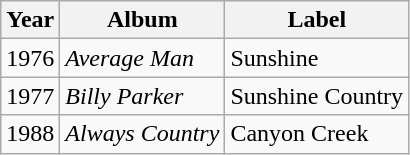<table class="wikitable">
<tr>
<th>Year</th>
<th>Album</th>
<th>Label</th>
</tr>
<tr>
<td>1976</td>
<td><em>Average Man</em></td>
<td>Sunshine</td>
</tr>
<tr>
<td>1977</td>
<td><em>Billy Parker</em></td>
<td>Sunshine Country</td>
</tr>
<tr>
<td>1988</td>
<td><em>Always Country</em></td>
<td>Canyon Creek</td>
</tr>
</table>
